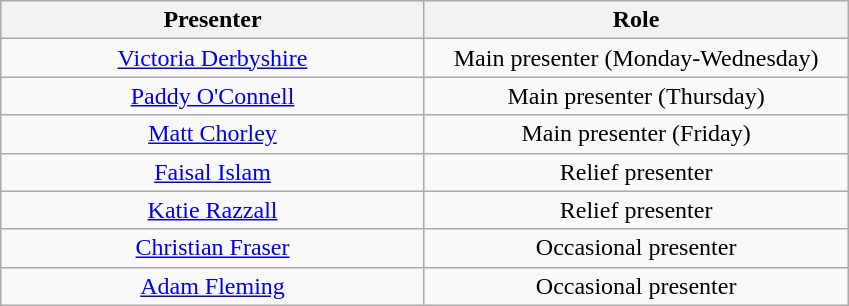<table class="wikitable">
<tr>
<th style=width:275px>Presenter</th>
<th style=width:275px>Role</th>
</tr>
<tr>
<td style="text-align:center"><a href='#'>Victoria Derbyshire</a></td>
<td style="text-align:center">Main presenter (Monday-Wednesday)</td>
</tr>
<tr>
<td style="text-align:center"><a href='#'>Paddy O'Connell</a></td>
<td style="text-align:center">Main presenter (Thursday)</td>
</tr>
<tr>
<td style="text-align:center"><a href='#'>Matt Chorley</a></td>
<td style="text-align:center">Main presenter (Friday)</td>
</tr>
<tr>
<td style="text-align: center;"><a href='#'>Faisal Islam</a></td>
<td style="text-align: center;">Relief presenter</td>
</tr>
<tr>
<td style="text-align:center"><a href='#'>Katie Razzall</a></td>
<td style="text-align:center">Relief presenter</td>
</tr>
<tr>
<td style="text-align:center"><a href='#'>Christian Fraser</a></td>
<td style="text-align:center">Occasional presenter</td>
</tr>
<tr>
<td style="text-align:center"><a href='#'>Adam Fleming</a></td>
<td style="text-align:center">Occasional presenter</td>
</tr>
</table>
